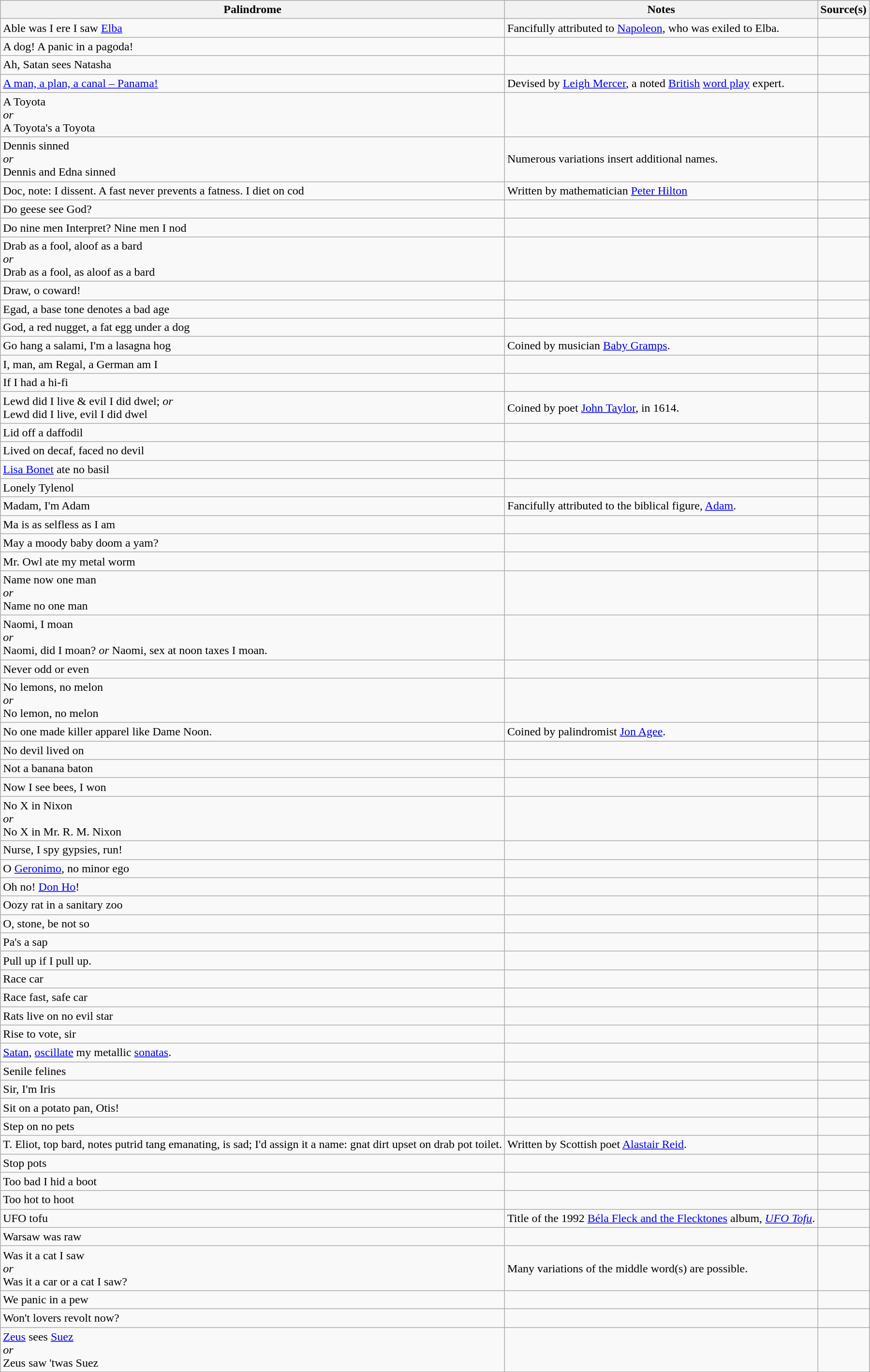<table class="wikitable sortable">
<tr>
<th scope="col">Palindrome</th>
<th scope="col">Notes</th>
<th scope="col" class="unsortable">Source(s)</th>
</tr>
<tr>
<td>Able was I ere I saw <a href='#'>Elba</a></td>
<td>Fancifully attributed to <a href='#'>Napoleon</a>, who was exiled to Elba.</td>
<td></td>
</tr>
<tr>
<td>A dog! A panic in a pagoda!</td>
<td></td>
<td></td>
</tr>
<tr>
<td>Ah, Satan sees Natasha</td>
<td></td>
<td></td>
</tr>
<tr>
<td><a href='#'>A man, a plan, a canal – Panama!</a></td>
<td>Devised by <a href='#'>Leigh Mercer</a>, a noted <a href='#'>British</a> <a href='#'>word play</a> expert.</td>
<td></td>
</tr>
<tr>
<td>A Toyota<br><em>or</em><br>A Toyota's a Toyota</td>
<td></td>
<td></td>
</tr>
<tr>
<td>Dennis sinned<br><em>or</em><br>Dennis and Edna sinned</td>
<td>Numerous variations insert additional names.</td>
<td></td>
</tr>
<tr>
<td>Doc, note: I dissent. A fast never prevents a fatness. I diet on cod</td>
<td>Written by mathematician <a href='#'>Peter Hilton</a></td>
<td></td>
</tr>
<tr>
<td>Do geese see God?</td>
<td></td>
<td></td>
</tr>
<tr>
<td>Do nine men Interpret? Nine men I nod</td>
<td></td>
<td></td>
</tr>
<tr>
<td>Drab as a fool, aloof as a bard<br><em>or</em><br>Drab as a fool, as aloof as a bard</td>
<td></td>
<td></td>
</tr>
<tr>
<td>Draw, o coward!</td>
<td></td>
<td></td>
</tr>
<tr>
<td>Egad, a base tone denotes a bad age</td>
<td></td>
<td></td>
</tr>
<tr>
<td>God, a red nugget, a fat egg under a dog</td>
<td></td>
<td></td>
</tr>
<tr>
<td>Go hang a salami, I'm a lasagna hog</td>
<td> Coined by musician <a href='#'>Baby Gramps</a>.</td>
<td></td>
</tr>
<tr>
<td>I, man, am Regal, a German am I</td>
<td></td>
<td></td>
</tr>
<tr>
<td>If I had a hi-fi</td>
<td></td>
<td></td>
</tr>
<tr>
<td>Lewd did I live & evil I did dwel; <em>or</em> <br>Lewd did I live, evil I did dwel</td>
<td>Coined by poet <a href='#'>John Taylor</a>, in 1614.</td>
<td></td>
</tr>
<tr>
<td>Lid off a daffodil</td>
<td></td>
<td></td>
</tr>
<tr>
<td>Lived on decaf, faced no devil</td>
<td></td>
<td></td>
</tr>
<tr>
<td><a href='#'>Lisa Bonet</a> ate no basil</td>
<td></td>
<td></td>
</tr>
<tr>
<td>Lonely Tylenol</td>
<td></td>
<td></td>
</tr>
<tr>
<td>Madam, I'm Adam</td>
<td> Fancifully attributed to the biblical figure, <a href='#'>Adam</a>.</td>
<td></td>
</tr>
<tr>
<td>Ma is as selfless as I am</td>
<td></td>
<td></td>
</tr>
<tr>
<td>May a moody baby doom a yam?</td>
<td></td>
<td></td>
</tr>
<tr>
<td>Mr. Owl ate my metal worm</td>
<td></td>
<td></td>
</tr>
<tr>
<td>Name now one man<br><em>or</em><br>Name no one man</td>
<td></td>
<td></td>
</tr>
<tr>
<td>Naomi, I moan<br><em>or</em><br>Naomi, did I moan? <em>or</em> Naomi, sex at noon taxes I moan.</td>
<td></td>
<td></td>
</tr>
<tr>
<td>Never odd or even</td>
<td></td>
<td></td>
</tr>
<tr>
<td>No lemons, no melon<br><em>or</em><br>No lemon, no melon</td>
<td></td>
<td></td>
</tr>
<tr>
<td>No one made killer apparel like Dame Noon.</td>
<td>Coined by palindromist <a href='#'>Jon Agee</a>.</td>
<td></td>
</tr>
<tr>
<td>No devil lived on</td>
<td></td>
<td></td>
</tr>
<tr>
<td>Not a banana baton</td>
<td></td>
<td></td>
</tr>
<tr>
<td>Now I see bees, I won</td>
<td></td>
<td></td>
</tr>
<tr>
<td>No X in Nixon<br><em>or</em><br>No X in Mr. R. M. Nixon</td>
<td></td>
<td></td>
</tr>
<tr>
<td>Nurse, I spy gypsies, run!</td>
<td></td>
<td></td>
</tr>
<tr>
<td>O <a href='#'>Geronimo</a>, no minor ego</td>
<td></td>
<td></td>
</tr>
<tr>
<td>Oh no! <a href='#'>Don Ho</a>!</td>
<td></td>
<td></td>
</tr>
<tr>
<td>Oozy rat in a sanitary zoo</td>
<td></td>
<td></td>
</tr>
<tr>
<td>O, stone, be not so</td>
<td></td>
<td></td>
</tr>
<tr>
<td>Pa's a sap</td>
<td></td>
<td></td>
</tr>
<tr>
<td>Pull up if I pull up.</td>
<td></td>
<td></td>
</tr>
<tr>
<td>Race car</td>
<td></td>
<td></td>
</tr>
<tr>
<td>Race fast, safe car</td>
<td></td>
<td></td>
</tr>
<tr>
<td>Rats live on no evil star</td>
<td></td>
<td></td>
</tr>
<tr>
<td>Rise to vote, sir</td>
<td></td>
<td></td>
</tr>
<tr>
<td><a href='#'>Satan</a>, <a href='#'>oscillate</a> my metallic <a href='#'>sonatas</a>.</td>
<td></td>
<td></td>
</tr>
<tr>
<td>Senile felines</td>
<td></td>
<td></td>
</tr>
<tr>
<td>Sir, I'm Iris</td>
<td></td>
<td></td>
</tr>
<tr>
<td>Sit on a potato pan, Otis!</td>
<td></td>
<td></td>
</tr>
<tr>
<td>Step on no pets</td>
<td></td>
<td></td>
</tr>
<tr>
<td>T. Eliot, top bard, notes putrid tang emanating, is sad; I'd assign it a name: gnat dirt upset on drab pot toilet.</td>
<td>Written by Scottish poet <a href='#'>Alastair Reid</a>.</td>
<td></td>
</tr>
<tr>
<td>Stop pots</td>
<td></td>
<td></td>
</tr>
<tr>
<td>Too bad I hid a boot</td>
<td></td>
<td></td>
</tr>
<tr>
<td>Too hot to hoot</td>
<td></td>
<td></td>
</tr>
<tr>
<td>UFO tofu</td>
<td> Title of the 1992 <a href='#'>Béla Fleck and the Flecktones</a> album, <em><a href='#'>UFO Tofu</a></em>.</td>
<td></td>
</tr>
<tr>
<td>Warsaw was raw</td>
<td></td>
<td></td>
</tr>
<tr>
<td>Was it a cat I saw<br><em>or</em><br>Was it a car or a cat I saw?</td>
<td> Many variations of the middle word(s) are possible.</td>
<td></td>
</tr>
<tr>
<td>We panic in a pew</td>
<td></td>
<td></td>
</tr>
<tr>
<td>Won't lovers revolt now?</td>
<td></td>
<td></td>
</tr>
<tr>
<td><a href='#'>Zeus</a> sees <a href='#'>Suez</a><br><em>or</em><br>Zeus saw 'twas Suez</td>
<td></td>
<td></td>
</tr>
</table>
